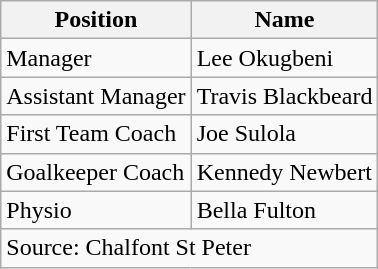<table class=wikitable>
<tr>
<th>Position</th>
<th>Name</th>
</tr>
<tr>
<td>Manager</td>
<td>Lee Okugbeni</td>
</tr>
<tr>
<td>Assistant Manager</td>
<td>Travis Blackbeard</td>
</tr>
<tr>
<td>First Team Coach</td>
<td>Joe Sulola</td>
</tr>
<tr>
<td>Goalkeeper Coach</td>
<td>Kennedy Newbert</td>
</tr>
<tr>
<td>Physio</td>
<td>Bella Fulton</td>
</tr>
<tr>
<td colspan=2>Source: Chalfont St Peter</td>
</tr>
</table>
